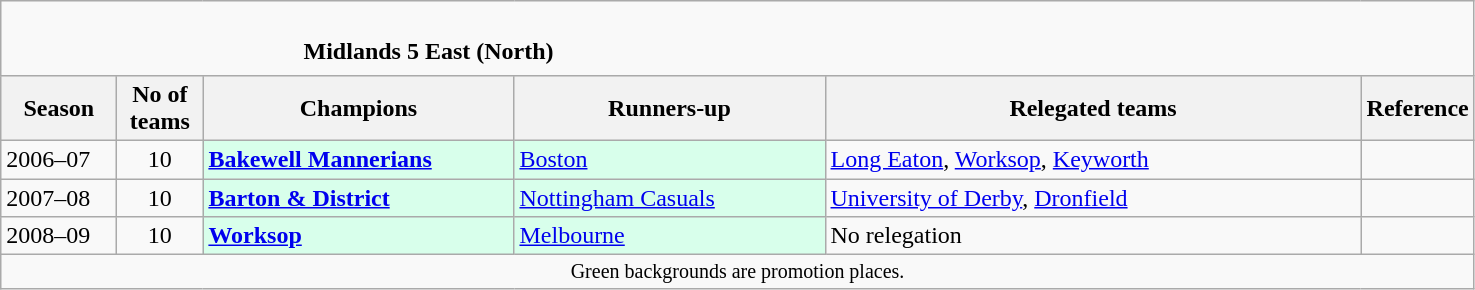<table class="wikitable">
<tr>
<td colspan="11" cellpadding="0" cellspacing="0"><br><table border="0" style="width:100%" cellpadding="0" cellspacing="0">
<tr>
<td style="width:20%;border:0"></td>
<td style="border:0"><strong>Midlands 5 East (North)</strong></td>
<td style="width:20%;border:0"></td>
</tr>
</table>
</td>
</tr>
<tr>
<th style="width:70px">Season</th>
<th style="width:50px">No of teams</th>
<th style="width:200px">Champions</th>
<th style="width:200px">Runners-up</th>
<th style="width:350px">Relegated teams</th>
<th style="width:50px">Reference</th>
</tr>
<tr>
<td>2006–07</td>
<td style="text-align:center">10</td>
<td style="background:#d8ffeb"><strong><a href='#'>Bakewell Mannerians</a></strong></td>
<td style="background:#d8ffeb"><a href='#'>Boston</a></td>
<td><a href='#'>Long Eaton</a>, <a href='#'>Worksop</a>, <a href='#'>Keyworth</a></td>
<td></td>
</tr>
<tr>
<td>2007–08</td>
<td style="text-align:center">10</td>
<td style="background:#d8ffeb"><strong><a href='#'>Barton & District</a></strong></td>
<td style="background:#d8ffeb"><a href='#'>Nottingham Casuals</a></td>
<td><a href='#'>University of Derby</a>, <a href='#'>Dronfield</a></td>
<td></td>
</tr>
<tr>
<td>2008–09</td>
<td style="text-align:center">10</td>
<td style="background:#d8ffeb"><strong><a href='#'>Worksop</a></strong></td>
<td style="background:#d8ffeb"><a href='#'>Melbourne</a></td>
<td>No relegation</td>
<td></td>
</tr>
<tr>
<td colspan="15" style="border:0;font-size:smaller;text-align:center">Green backgrounds are promotion places.</td>
</tr>
</table>
